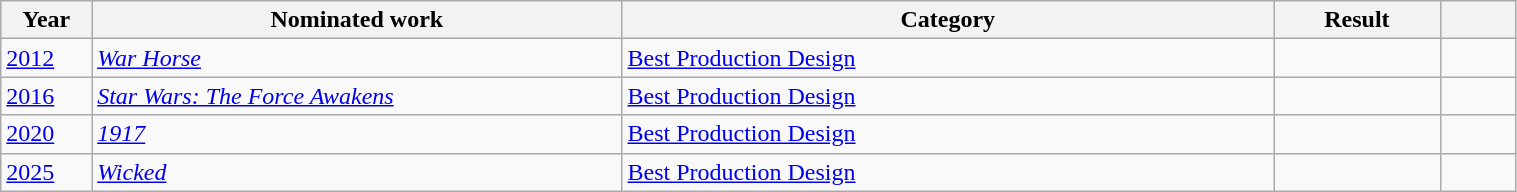<table class="wikitable plainrowheaders" style="width:80%;">
<tr>
<th style="width:6%;" scope="col">Year</th>
<th style="width:35%;" scope="col">Nominated work</th>
<th style="width:43%;" scope="col">Category</th>
<th style="width:11%;" scope="col">Result</th>
<th style="width:5%;" scope="col"></th>
</tr>
<tr>
<td><a href='#'>2012</a></td>
<td><em><a href='#'>War Horse</a></em></td>
<td><a href='#'>Best Production Design</a> </td>
<td></td>
<td></td>
</tr>
<tr>
<td><a href='#'>2016</a></td>
<td><em><a href='#'>Star Wars: The Force Awakens</a></em></td>
<td><a href='#'>Best Production Design</a> </td>
<td></td>
<td></td>
</tr>
<tr>
<td><a href='#'>2020</a></td>
<td><em><a href='#'>1917</a></em></td>
<td><a href='#'>Best Production Design</a> </td>
<td></td>
<td align="center"></td>
</tr>
<tr>
<td><a href='#'>2025</a></td>
<td><em><a href='#'>Wicked</a></em></td>
<td><a href='#'>Best Production Design</a> </td>
<td></td>
<td></td>
</tr>
</table>
